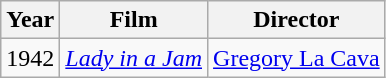<table class="wikitable">
<tr>
<th>Year</th>
<th>Film</th>
<th>Director</th>
</tr>
<tr>
<td>1942</td>
<td><em><a href='#'>Lady in a Jam</a></em></td>
<td><a href='#'>Gregory La Cava</a></td>
</tr>
</table>
